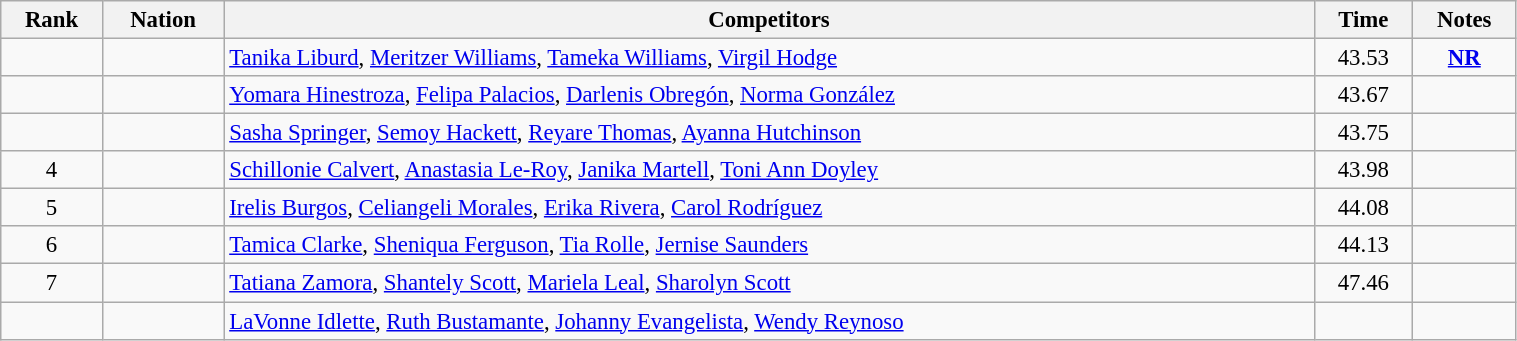<table class="wikitable sortable" width=80% style="text-align:center; font-size:95%">
<tr>
<th>Rank</th>
<th>Nation</th>
<th>Competitors</th>
<th>Time</th>
<th>Notes</th>
</tr>
<tr>
<td></td>
<td align=left></td>
<td align=left><a href='#'>Tanika Liburd</a>, <a href='#'>Meritzer Williams</a>, <a href='#'>Tameka Williams</a>, <a href='#'>Virgil Hodge</a></td>
<td>43.53</td>
<td><strong><a href='#'>NR</a></strong></td>
</tr>
<tr>
<td></td>
<td align=left></td>
<td align=left><a href='#'>Yomara Hinestroza</a>, <a href='#'>Felipa Palacios</a>, <a href='#'>Darlenis Obregón</a>, <a href='#'>Norma González</a></td>
<td>43.67</td>
<td></td>
</tr>
<tr>
<td></td>
<td align=left></td>
<td align=left><a href='#'>Sasha Springer</a>, <a href='#'>Semoy Hackett</a>, <a href='#'>Reyare Thomas</a>, <a href='#'>Ayanna Hutchinson</a></td>
<td>43.75</td>
<td></td>
</tr>
<tr>
<td>4</td>
<td align=left></td>
<td align=left><a href='#'>Schillonie Calvert</a>, <a href='#'>Anastasia Le-Roy</a>, <a href='#'>Janika Martell</a>, <a href='#'>Toni Ann Doyley</a></td>
<td>43.98</td>
<td></td>
</tr>
<tr>
<td>5</td>
<td align=left></td>
<td align=left><a href='#'>Irelis Burgos</a>, <a href='#'>Celiangeli Morales</a>, <a href='#'>Erika Rivera</a>, <a href='#'>Carol Rodríguez</a></td>
<td>44.08</td>
<td></td>
</tr>
<tr>
<td>6</td>
<td align=left></td>
<td align=left><a href='#'>Tamica Clarke</a>, <a href='#'>Sheniqua Ferguson</a>, <a href='#'>Tia Rolle</a>, <a href='#'>Jernise Saunders</a></td>
<td>44.13</td>
<td></td>
</tr>
<tr>
<td>7</td>
<td align=left></td>
<td align=left><a href='#'>Tatiana Zamora</a>, <a href='#'>Shantely Scott</a>, <a href='#'>Mariela Leal</a>, <a href='#'>Sharolyn Scott</a></td>
<td>47.46</td>
<td></td>
</tr>
<tr>
<td></td>
<td align=left></td>
<td align=left><a href='#'>LaVonne Idlette</a>, <a href='#'>Ruth Bustamante</a>, <a href='#'>Johanny Evangelista</a>, <a href='#'>Wendy Reynoso</a></td>
<td></td>
<td></td>
</tr>
</table>
